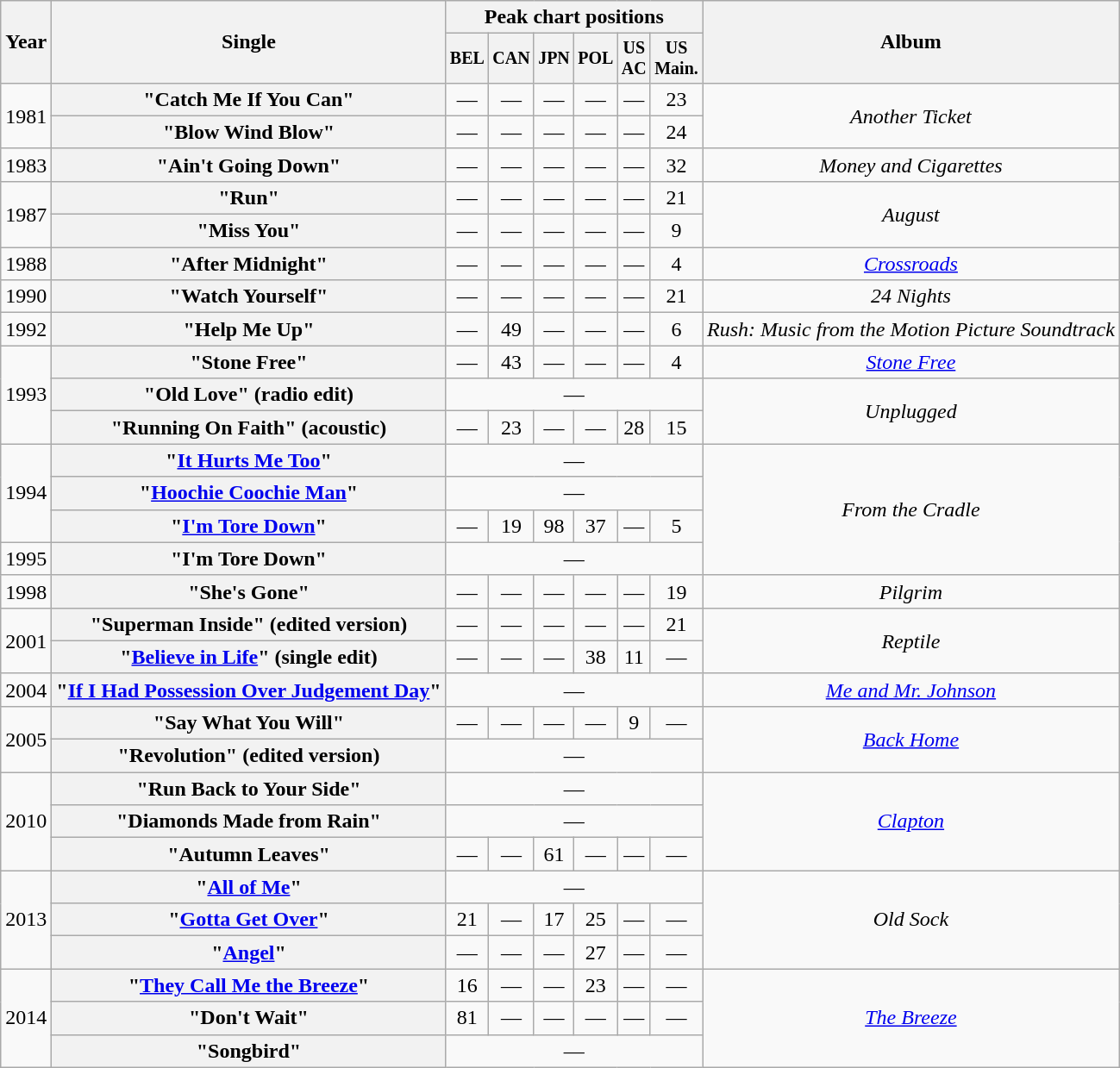<table class="wikitable plainrowheaders" style="text-align:center;">
<tr>
<th rowspan="2">Year</th>
<th rowspan="2">Single</th>
<th colspan="6">Peak chart positions</th>
<th rowspan="2">Album</th>
</tr>
<tr style="font-size:smaller;">
<th>BEL<br></th>
<th>CAN<br></th>
<th>JPN<br></th>
<th>POL<br></th>
<th>US<br>AC<br></th>
<th>US<br>Main.<br></th>
</tr>
<tr>
<td rowspan="2">1981</td>
<th scope="row">"Catch Me If You Can"</th>
<td>—</td>
<td>—</td>
<td>—</td>
<td>—</td>
<td>—</td>
<td>23</td>
<td rowspan="2"><em>Another Ticket</em></td>
</tr>
<tr>
<th scope="row">"Blow Wind Blow"</th>
<td>—</td>
<td>—</td>
<td>—</td>
<td>—</td>
<td>—</td>
<td>24</td>
</tr>
<tr>
<td>1983</td>
<th scope="row">"Ain't Going Down"</th>
<td>—</td>
<td>—</td>
<td>—</td>
<td>—</td>
<td>—</td>
<td>32</td>
<td><em>Money and Cigarettes</em></td>
</tr>
<tr>
<td rowspan="2">1987</td>
<th scope="row">"Run"</th>
<td>—</td>
<td>—</td>
<td>—</td>
<td>—</td>
<td>—</td>
<td>21</td>
<td rowspan="2"><em>August</em></td>
</tr>
<tr>
<th scope="row">"Miss You"</th>
<td>—</td>
<td>—</td>
<td>—</td>
<td>—</td>
<td>—</td>
<td>9</td>
</tr>
<tr>
<td>1988</td>
<th scope="row">"After Midnight"</th>
<td>—</td>
<td>—</td>
<td>—</td>
<td>—</td>
<td>—</td>
<td>4</td>
<td><em><a href='#'>Crossroads</a></em></td>
</tr>
<tr>
<td>1990</td>
<th scope="row">"Watch Yourself"<br></th>
<td>—</td>
<td>—</td>
<td>—</td>
<td>—</td>
<td>—</td>
<td>21</td>
<td><em>24 Nights</em></td>
</tr>
<tr>
<td>1992</td>
<th scope="row">"Help Me Up"</th>
<td>—</td>
<td>49</td>
<td>—</td>
<td>—</td>
<td>—</td>
<td>6</td>
<td><em>Rush: Music from the Motion Picture Soundtrack</em></td>
</tr>
<tr>
<td rowspan="3">1993</td>
<th scope="row">"Stone Free"</th>
<td>—</td>
<td>43</td>
<td>—</td>
<td>—</td>
<td>—</td>
<td>4</td>
<td><em><a href='#'>Stone Free</a></em></td>
</tr>
<tr>
<th scope="row">"Old Love" (radio edit)<br></th>
<td colspan="6">—</td>
<td rowspan="2"><em>Unplugged</em></td>
</tr>
<tr>
<th scope="row">"Running On Faith" (acoustic)</th>
<td>—</td>
<td>23</td>
<td>—</td>
<td>—</td>
<td>28</td>
<td>15</td>
</tr>
<tr>
<td rowspan="3">1994</td>
<th scope="row">"<a href='#'>It Hurts Me Too</a>"<br></th>
<td colspan="6">—</td>
<td rowspan="4"><em>From the Cradle</em></td>
</tr>
<tr>
<th scope="row">"<a href='#'>Hoochie Coochie Man</a>"</th>
<td colspan="6">—</td>
</tr>
<tr>
<th scope="row">"<a href='#'>I'm Tore Down</a>"<br></th>
<td>—</td>
<td>19</td>
<td>98</td>
<td>37</td>
<td>—</td>
<td>5</td>
</tr>
<tr>
<td>1995</td>
<th scope="row">"I'm Tore Down"<br></th>
<td colspan="6">—</td>
</tr>
<tr>
<td>1998</td>
<th scope="row">"She's Gone"</th>
<td>—</td>
<td>—</td>
<td>—</td>
<td>—</td>
<td>—</td>
<td>19</td>
<td><em>Pilgrim</em></td>
</tr>
<tr>
<td rowspan="2">2001</td>
<th scope="row">"Superman Inside" (edited version)<br></th>
<td>—</td>
<td>—</td>
<td>—</td>
<td>—</td>
<td>—</td>
<td>21</td>
<td rowspan="2"><em>Reptile</em></td>
</tr>
<tr>
<th scope="row">"<a href='#'>Believe in Life</a>" (single edit)<br></th>
<td>—</td>
<td>—</td>
<td>—</td>
<td>38</td>
<td>11</td>
<td>—</td>
</tr>
<tr>
<td>2004</td>
<th scope="row">"<a href='#'>If I Had Possession Over Judgement Day</a>"<br></th>
<td colspan="6">—</td>
<td><em><a href='#'>Me and Mr. Johnson</a></em></td>
</tr>
<tr>
<td rowspan="2">2005</td>
<th scope="row">"Say What You Will"</th>
<td>—</td>
<td>—</td>
<td>—</td>
<td>—</td>
<td>9</td>
<td>—</td>
<td rowspan="2"><em><a href='#'>Back Home</a></em></td>
</tr>
<tr>
<th scope="row">"Revolution" (edited version)<br></th>
<td colspan="6">—</td>
</tr>
<tr>
<td rowspan="3">2010</td>
<th scope="row">"Run Back to Your Side"<br></th>
<td colspan="6">—</td>
<td rowspan="3"><em><a href='#'>Clapton</a></em></td>
</tr>
<tr>
<th scope="row">"Diamonds Made from Rain"<br></th>
<td colspan="6">—</td>
</tr>
<tr>
<th scope="row">"Autumn Leaves"</th>
<td>—</td>
<td>—</td>
<td>61</td>
<td>—</td>
<td>—</td>
<td>—</td>
</tr>
<tr>
<td rowspan="3">2013</td>
<th scope="row">"<a href='#'>All of Me</a>"</th>
<td colspan="6">—</td>
<td rowspan="3"><em>Old Sock</em></td>
</tr>
<tr>
<th scope="row">"<a href='#'>Gotta Get Over</a>"</th>
<td>21</td>
<td>—</td>
<td>17</td>
<td>25</td>
<td>—</td>
<td>—</td>
</tr>
<tr>
<th scope="row">"<a href='#'>Angel</a>"</th>
<td>—</td>
<td>—</td>
<td>—</td>
<td>27</td>
<td>—</td>
<td>—</td>
</tr>
<tr>
<td rowspan="3">2014</td>
<th scope="row">"<a href='#'>They Call Me the Breeze</a>"</th>
<td>16</td>
<td>—</td>
<td>—</td>
<td>23</td>
<td>—</td>
<td>—</td>
<td rowspan="3"><em><a href='#'>The Breeze</a></em></td>
</tr>
<tr>
<th scope="row">"Don't Wait"</th>
<td>81</td>
<td>—</td>
<td>—</td>
<td>—</td>
<td>—</td>
<td>—</td>
</tr>
<tr>
<th scope="row">"Songbird"</th>
<td colspan="6">—</td>
</tr>
</table>
